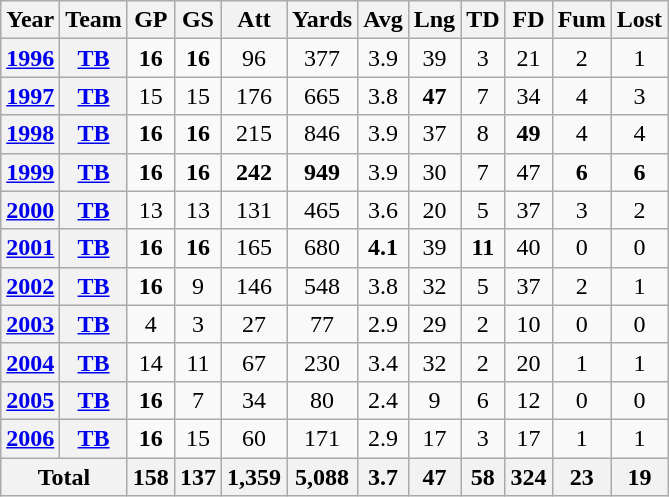<table class="wikitable" style="text-align:center;">
<tr>
<th>Year</th>
<th>Team</th>
<th>GP</th>
<th>GS</th>
<th>Att</th>
<th>Yards</th>
<th>Avg</th>
<th>Lng</th>
<th>TD</th>
<th>FD</th>
<th>Fum</th>
<th>Lost</th>
</tr>
<tr>
<th><a href='#'>1996</a></th>
<th><a href='#'>TB</a></th>
<td><strong>16</strong></td>
<td><strong>16</strong></td>
<td>96</td>
<td>377</td>
<td>3.9</td>
<td>39</td>
<td>3</td>
<td>21</td>
<td>2</td>
<td>1</td>
</tr>
<tr>
<th><a href='#'>1997</a></th>
<th><a href='#'>TB</a></th>
<td>15</td>
<td>15</td>
<td>176</td>
<td>665</td>
<td>3.8</td>
<td><strong>47</strong></td>
<td>7</td>
<td>34</td>
<td>4</td>
<td>3</td>
</tr>
<tr>
<th><a href='#'>1998</a></th>
<th><a href='#'>TB</a></th>
<td><strong>16</strong></td>
<td><strong>16</strong></td>
<td>215</td>
<td>846</td>
<td>3.9</td>
<td>37</td>
<td>8</td>
<td><strong>49</strong></td>
<td>4</td>
<td>4</td>
</tr>
<tr>
<th><a href='#'>1999</a></th>
<th><a href='#'>TB</a></th>
<td><strong>16</strong></td>
<td><strong>16</strong></td>
<td><strong>242</strong></td>
<td><strong>949</strong></td>
<td>3.9</td>
<td>30</td>
<td>7</td>
<td>47</td>
<td><strong>6</strong></td>
<td><strong>6</strong></td>
</tr>
<tr>
<th><a href='#'>2000</a></th>
<th><a href='#'>TB</a></th>
<td>13</td>
<td>13</td>
<td>131</td>
<td>465</td>
<td>3.6</td>
<td>20</td>
<td>5</td>
<td>37</td>
<td>3</td>
<td>2</td>
</tr>
<tr>
<th><a href='#'>2001</a></th>
<th><a href='#'>TB</a></th>
<td><strong>16</strong></td>
<td><strong>16</strong></td>
<td>165</td>
<td>680</td>
<td><strong>4.1</strong></td>
<td>39</td>
<td><strong>11</strong></td>
<td>40</td>
<td>0</td>
<td>0</td>
</tr>
<tr>
<th><a href='#'>2002</a></th>
<th><a href='#'>TB</a></th>
<td><strong>16</strong></td>
<td>9</td>
<td>146</td>
<td>548</td>
<td>3.8</td>
<td>32</td>
<td>5</td>
<td>37</td>
<td>2</td>
<td>1</td>
</tr>
<tr>
<th><a href='#'>2003</a></th>
<th><a href='#'>TB</a></th>
<td>4</td>
<td>3</td>
<td>27</td>
<td>77</td>
<td>2.9</td>
<td>29</td>
<td>2</td>
<td>10</td>
<td>0</td>
<td>0</td>
</tr>
<tr>
<th><a href='#'>2004</a></th>
<th><a href='#'>TB</a></th>
<td>14</td>
<td>11</td>
<td>67</td>
<td>230</td>
<td>3.4</td>
<td>32</td>
<td>2</td>
<td>20</td>
<td>1</td>
<td>1</td>
</tr>
<tr>
<th><a href='#'>2005</a></th>
<th><a href='#'>TB</a></th>
<td><strong>16</strong></td>
<td>7</td>
<td>34</td>
<td>80</td>
<td>2.4</td>
<td>9</td>
<td>6</td>
<td>12</td>
<td>0</td>
<td>0</td>
</tr>
<tr>
<th><a href='#'>2006</a></th>
<th><a href='#'>TB</a></th>
<td><strong>16</strong></td>
<td>15</td>
<td>60</td>
<td>171</td>
<td>2.9</td>
<td>17</td>
<td>3</td>
<td>17</td>
<td>1</td>
<td>1</td>
</tr>
<tr>
<th colspan="2">Total</th>
<th>158</th>
<th>137</th>
<th>1,359</th>
<th>5,088</th>
<th>3.7</th>
<th>47</th>
<th>58</th>
<th>324</th>
<th>23</th>
<th>19</th>
</tr>
</table>
